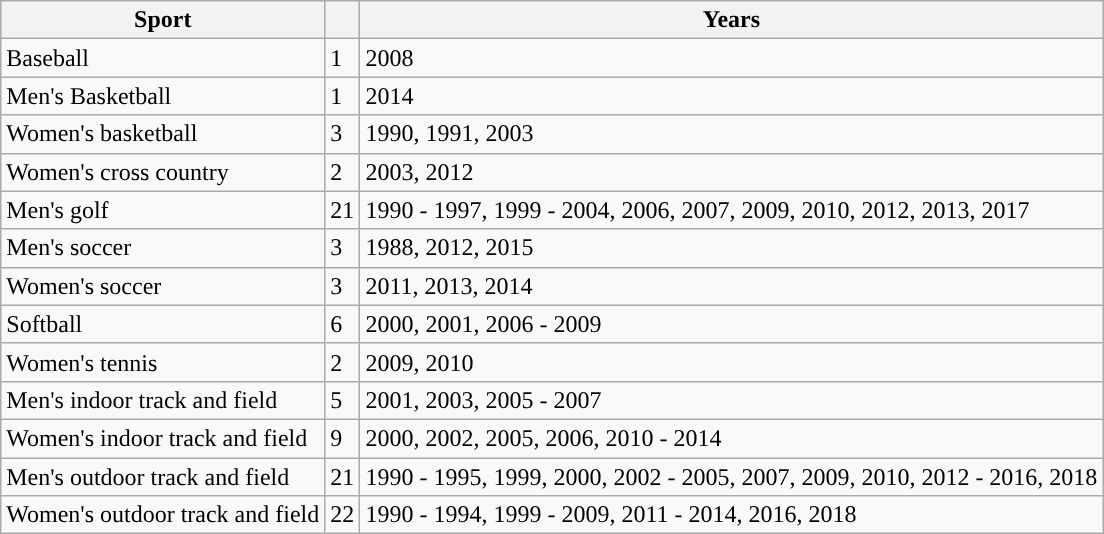<table class="wikitable">
<tr>
<th>Sport</th>
<th></th>
<th>Years</th>
</tr>
<tr>
<td>Baseball</td>
<td>1</td>
<td>2008</td>
</tr>
<tr>
<td>Men's Basketball</td>
<td>1</td>
<td>2014</td>
</tr>
<tr>
<td>Women's basketball</td>
<td>3</td>
<td>1990, 1991, 2003</td>
</tr>
<tr>
<td>Women's cross country</td>
<td>2</td>
<td>2003, 2012</td>
</tr>
<tr>
<td>Men's golf</td>
<td>21</td>
<td>1990 - 1997, 1999 - 2004, 2006, 2007, 2009, 2010, 2012, 2013, 2017</td>
</tr>
<tr>
<td>Men's soccer</td>
<td>3</td>
<td>1988, 2012, 2015</td>
</tr>
<tr>
<td>Women's soccer</td>
<td>3</td>
<td>2011, 2013, 2014</td>
</tr>
<tr>
<td>Softball</td>
<td>6</td>
<td>2000, 2001, 2006 - 2009</td>
</tr>
<tr>
<td>Women's tennis</td>
<td>2</td>
<td>2009, 2010</td>
</tr>
<tr>
<td>Men's indoor track and field</td>
<td>5</td>
<td>2001, 2003, 2005 - 2007</td>
</tr>
<tr>
<td>Women's indoor track and field</td>
<td>9</td>
<td>2000, 2002, 2005, 2006, 2010 - 2014</td>
</tr>
<tr>
<td>Men's outdoor track and field</td>
<td>21</td>
<td>1990 - 1995, 1999, 2000, 2002 - 2005, 2007, 2009, 2010, 2012 - 2016, 2018</td>
</tr>
<tr>
<td>Women's outdoor track and field</td>
<td>22</td>
<td>1990 - 1994, 1999 - 2009, 2011 - 2014, 2016, 2018</td>
</tr>
</table>
